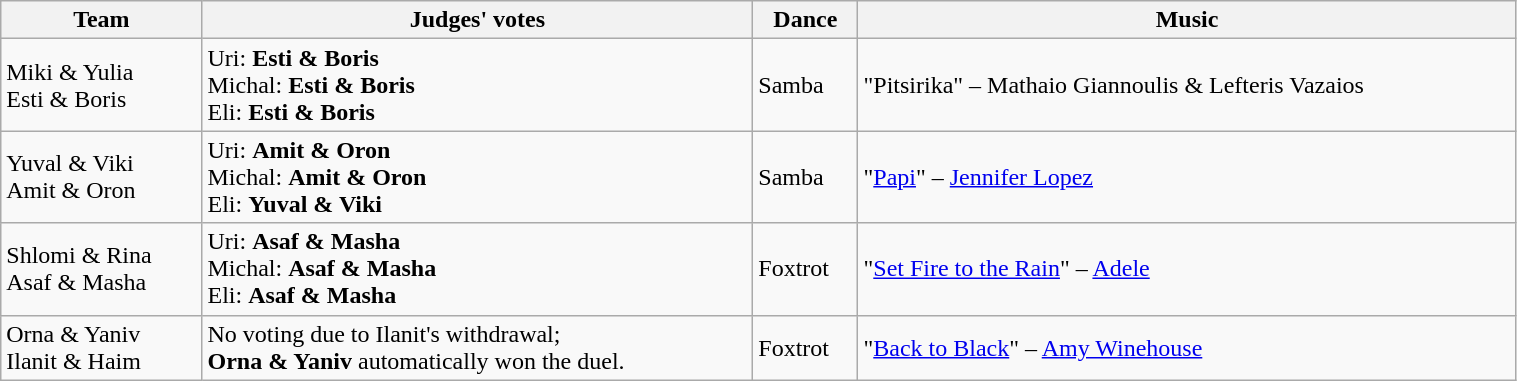<table class="wikitable" style="width:80%;">
<tr>
<th>Team</th>
<th>Judges' votes</th>
<th>Dance</th>
<th>Music</th>
</tr>
<tr>
<td>Miki & Yulia<br>Esti & Boris</td>
<td>Uri: <strong>Esti & Boris</strong><br>Michal: <strong>Esti & Boris</strong><br>Eli: <strong>Esti & Boris</strong></td>
<td>Samba</td>
<td>"Pitsirika" – Mathaio Giannoulis & Lefteris Vazaios</td>
</tr>
<tr>
<td>Yuval & Viki<br>Amit & Oron</td>
<td>Uri: <strong>Amit & Oron</strong><br>Michal: <strong>Amit & Oron</strong><br>Eli: <strong>Yuval & Viki</strong></td>
<td>Samba</td>
<td>"<a href='#'>Papi</a>" – <a href='#'>Jennifer Lopez</a></td>
</tr>
<tr>
<td>Shlomi & Rina<br>Asaf & Masha</td>
<td>Uri: <strong>Asaf & Masha</strong><br>Michal: <strong>Asaf & Masha</strong><br>Eli: <strong>Asaf & Masha</strong></td>
<td>Foxtrot</td>
<td>"<a href='#'>Set Fire to the Rain</a>" – <a href='#'>Adele</a></td>
</tr>
<tr>
<td>Orna & Yaniv<br>Ilanit & Haim</td>
<td>No voting due to Ilanit's withdrawal;<br><strong>Orna & Yaniv</strong> automatically won the duel.</td>
<td>Foxtrot</td>
<td>"<a href='#'>Back to Black</a>" – <a href='#'>Amy Winehouse</a></td>
</tr>
</table>
